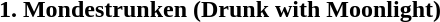<table style="margin-left: auto; margin-right: auto; border: none;">
<tr>
<td colspan="3" align="center"><strong>1. Mondestrunken (Drunk with Moonlight)</strong></td>
</tr>
<tr>
<td></td>
<td></td>
<td></td>
</tr>
</table>
